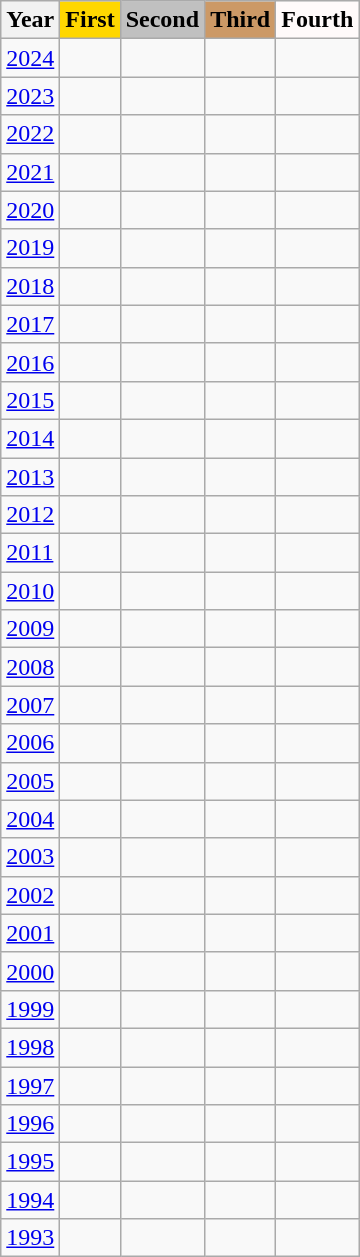<table class="wikitable">
<tr>
<th>Year</th>
<th style="background-color:gold;">First</th>
<th style="background-color:silver;">Second</th>
<th style="background-color:#c96;">Third</th>
<th style="background-color:snow;">Fourth</th>
</tr>
<tr>
<td><a href='#'>2024</a></td>
<td></td>
<td></td>
<td></td>
<td></td>
</tr>
<tr>
<td><a href='#'>2023</a></td>
<td></td>
<td></td>
<td></td>
<td></td>
</tr>
<tr>
<td><a href='#'>2022</a></td>
<td></td>
<td></td>
<td></td>
<td></td>
</tr>
<tr>
<td><a href='#'>2021</a></td>
<td></td>
<td></td>
<td></td>
<td></td>
</tr>
<tr>
<td><a href='#'>2020</a></td>
<td></td>
<td></td>
<td></td>
<td></td>
</tr>
<tr>
<td><a href='#'>2019</a></td>
<td></td>
<td></td>
<td></td>
<td></td>
</tr>
<tr>
<td><a href='#'>2018</a></td>
<td></td>
<td></td>
<td></td>
<td></td>
</tr>
<tr>
<td><a href='#'>2017</a></td>
<td></td>
<td></td>
<td></td>
<td></td>
</tr>
<tr>
<td><a href='#'>2016</a></td>
<td></td>
<td></td>
<td></td>
<td></td>
</tr>
<tr>
<td><a href='#'>2015</a></td>
<td></td>
<td></td>
<td></td>
<td></td>
</tr>
<tr>
<td><a href='#'>2014</a></td>
<td></td>
<td></td>
<td></td>
<td></td>
</tr>
<tr>
<td><a href='#'>2013</a></td>
<td></td>
<td></td>
<td></td>
<td></td>
</tr>
<tr>
<td><a href='#'>2012</a></td>
<td></td>
<td></td>
<td></td>
<td></td>
</tr>
<tr>
<td><a href='#'>2011</a></td>
<td></td>
<td></td>
<td></td>
<td></td>
</tr>
<tr>
<td><a href='#'>2010</a></td>
<td></td>
<td></td>
<td></td>
<td></td>
</tr>
<tr>
<td><a href='#'>2009</a></td>
<td></td>
<td></td>
<td></td>
<td></td>
</tr>
<tr>
<td><a href='#'>2008</a></td>
<td></td>
<td></td>
<td></td>
<td></td>
</tr>
<tr>
<td><a href='#'>2007</a></td>
<td></td>
<td></td>
<td></td>
<td></td>
</tr>
<tr>
<td><a href='#'>2006</a></td>
<td></td>
<td></td>
<td></td>
<td></td>
</tr>
<tr>
<td><a href='#'>2005</a></td>
<td></td>
<td></td>
<td></td>
<td></td>
</tr>
<tr>
<td><a href='#'>2004</a></td>
<td></td>
<td></td>
<td></td>
<td></td>
</tr>
<tr>
<td><a href='#'>2003</a></td>
<td></td>
<td></td>
<td></td>
<td></td>
</tr>
<tr>
<td><a href='#'>2002</a></td>
<td></td>
<td></td>
<td></td>
<td></td>
</tr>
<tr>
<td><a href='#'>2001</a></td>
<td></td>
<td></td>
<td></td>
<td></td>
</tr>
<tr>
<td><a href='#'>2000</a></td>
<td></td>
<td></td>
<td></td>
<td></td>
</tr>
<tr>
<td><a href='#'>1999</a></td>
<td></td>
<td></td>
<td></td>
<td></td>
</tr>
<tr>
<td><a href='#'>1998</a></td>
<td></td>
<td></td>
<td></td>
<td></td>
</tr>
<tr>
<td><a href='#'>1997</a></td>
<td></td>
<td></td>
<td></td>
<td></td>
</tr>
<tr>
<td><a href='#'>1996</a></td>
<td></td>
<td></td>
<td></td>
<td></td>
</tr>
<tr>
<td><a href='#'>1995</a></td>
<td></td>
<td></td>
<td></td>
<td></td>
</tr>
<tr>
<td><a href='#'>1994</a></td>
<td></td>
<td></td>
<td></td>
<td></td>
</tr>
<tr>
<td><a href='#'>1993</a></td>
<td></td>
<td></td>
<td></td>
<td></td>
</tr>
</table>
